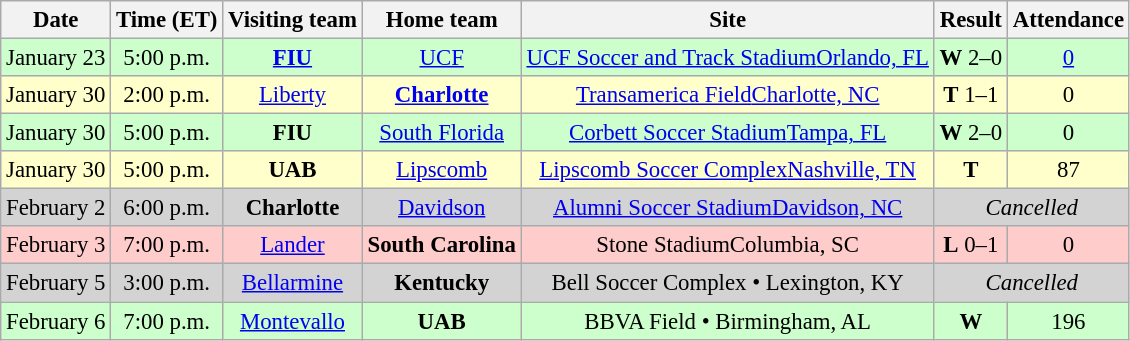<table class="wikitable" style="font-size:95%; text-align: center;">
<tr>
<th>Date</th>
<th>Time (ET)</th>
<th>Visiting team</th>
<th>Home team</th>
<th>Site</th>
<th>Result</th>
<th>Attendance</th>
</tr>
<tr bgcolor="#cfc">
<td>January 23</td>
<td>5:00 p.m.</td>
<td><strong><a href='#'>FIU</a></strong></td>
<td><a href='#'>UCF</a></td>
<td><a href='#'>UCF Soccer and Track Stadium</a><a href='#'>Orlando, FL</a></td>
<td><strong>W</strong> 2–0</td>
<td><a href='#'>0</a></td>
</tr>
<tr bgcolor="#ffc">
<td>January 30</td>
<td>2:00 p.m.</td>
<td><a href='#'>Liberty</a></td>
<td><a href='#'><strong>Charlotte</strong></a></td>
<td><a href='#'>Transamerica Field</a><a href='#'>Charlotte, NC</a></td>
<td><strong>T</strong> 1–1</td>
<td>0</td>
</tr>
<tr bgcolor="#cfc">
<td>January 30</td>
<td>5:00 p.m.</td>
<td><strong>FIU</strong></td>
<td><a href='#'>South Florida</a></td>
<td><a href='#'>Corbett Soccer Stadium</a><a href='#'>Tampa, FL</a></td>
<td><strong>W</strong> 2–0</td>
<td>0</td>
</tr>
<tr bgcolor="#ffc">
<td>January 30</td>
<td>5:00 p.m.</td>
<td><strong>UAB</strong></td>
<td><a href='#'>Lipscomb</a></td>
<td><a href='#'>Lipscomb Soccer Complex</a><a href='#'>Nashville, TN</a></td>
<td><strong>T</strong> </td>
<td>87</td>
</tr>
<tr bgcolor="D3D3D3">
<td>February 2</td>
<td>6:00 p.m.</td>
<td><strong>Charlotte</strong></td>
<td><a href='#'>Davidson</a></td>
<td><a href='#'>Alumni Soccer Stadium</a><a href='#'>Davidson, NC</a></td>
<td colspan="2"><em>Cancelled</em></td>
</tr>
<tr style="background:#fcc;">
<td>February 3</td>
<td>7:00 p.m.</td>
<td><a href='#'>Lander</a></td>
<td><strong>South Carolina</strong></td>
<td>Stone StadiumColumbia, SC</td>
<td><strong>L</strong> 0–1</td>
<td>0</td>
</tr>
<tr bgcolor="D3D3D3">
<td>February 5</td>
<td>3:00 p.m.</td>
<td><a href='#'>Bellarmine</a></td>
<td><strong>Kentucky</strong></td>
<td>Bell Soccer Complex • Lexington, KY</td>
<td colspan="2"><em>Cancelled</em></td>
</tr>
<tr bgcolor="#cfc">
<td>February 6</td>
<td>7:00 p.m.</td>
<td><a href='#'>Montevallo</a></td>
<td><strong>UAB</strong></td>
<td>BBVA Field • Birmingham, AL</td>
<td><strong>W</strong> </td>
<td>196</td>
</tr>
</table>
